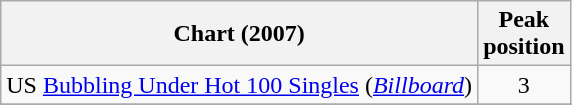<table class="wikitable sortable">
<tr>
<th>Chart (2007)</th>
<th>Peak<br>position</th>
</tr>
<tr>
<td>US <a href='#'>Bubbling Under Hot 100 Singles</a> (<em><a href='#'>Billboard</a></em>)</td>
<td align="center">3</td>
</tr>
<tr>
</tr>
</table>
